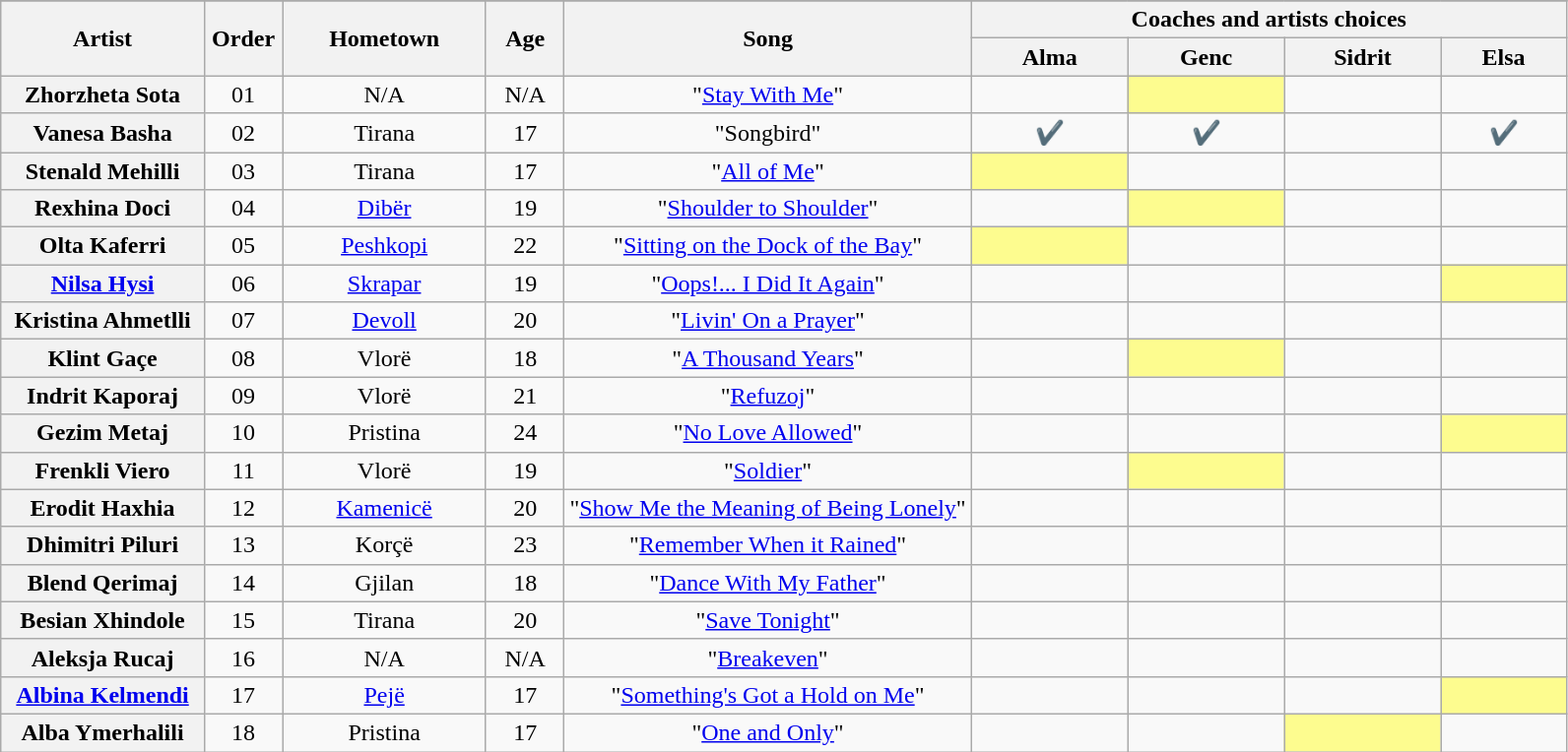<table class="wikitable plainrowheaders" style="text-align:center;">
<tr>
</tr>
<tr>
<th scope="col" rowspan="2" style="width:13%;">Artist</th>
<th scope="col" rowspan="2" style="width:05%;">Order</th>
<th scope="col" rowspan="2" style="width:13%;">Hometown</th>
<th scope="col" rowspan="2" style="width:05%;">Age</th>
<th scope="col" rowspan="2" style="width:26%;">Song</th>
<th colspan="4" style="width:40%;">Coaches and artists choices</th>
</tr>
<tr>
<th style="width:10%;">Alma</th>
<th style="width:10%;">Genc</th>
<th style="width:10%;">Sidrit</th>
<th style="width:10%;">Elsa</th>
</tr>
<tr>
<th scope="row">Zhorzheta Sota</th>
<td>01</td>
<td>N/A</td>
<td>N/A</td>
<td>"<a href='#'>Stay With Me</a>"</td>
<td></td>
<td style="background:#fdfc8f;"><strong></strong></td>
<td></td>
<td></td>
</tr>
<tr>
<th scope="row">Vanesa Basha</th>
<td>02</td>
<td>Tirana</td>
<td>17</td>
<td>"Songbird"</td>
<td>✔️</td>
<td>✔️</td>
<td></td>
<td>✔️</td>
</tr>
<tr>
<th scope="row">Stenald Mehilli</th>
<td>03</td>
<td>Tirana</td>
<td>17</td>
<td>"<a href='#'>All of Me</a>"</td>
<td style="background:#fdfc8f;"><strong></strong></td>
<td></td>
<td></td>
<td></td>
</tr>
<tr>
<th scope="row">Rexhina Doci</th>
<td>04</td>
<td><a href='#'>Dibër</a></td>
<td>19</td>
<td>"<a href='#'>Shoulder to Shoulder</a>"</td>
<td></td>
<td style="background:#fdfc8f;"><strong></strong></td>
<td></td>
<td></td>
</tr>
<tr>
<th scope="row">Olta Kaferri</th>
<td>05</td>
<td><a href='#'>Peshkopi</a></td>
<td>22</td>
<td>"<a href='#'>Sitting on the Dock of the Bay</a>"</td>
<td style="background:#fdfc8f;"><strong></strong></td>
<td></td>
<td></td>
<td></td>
</tr>
<tr>
<th scope="row"><a href='#'>Nilsa Hysi</a></th>
<td>06</td>
<td><a href='#'>Skrapar</a></td>
<td>19</td>
<td>"<a href='#'>Oops!... I Did It Again</a>"</td>
<td><strong></strong></td>
<td></td>
<td></td>
<td style="background:#fdfc8f;"><strong></strong></td>
</tr>
<tr>
<th scope="row">Kristina Ahmetlli</th>
<td>07</td>
<td><a href='#'>Devoll</a></td>
<td>20</td>
<td>"<a href='#'>Livin' On a Prayer</a>"</td>
<td></td>
<td></td>
<td></td>
<td></td>
</tr>
<tr>
<th scope="row">Klint Gaçe</th>
<td>08</td>
<td>Vlorë</td>
<td>18</td>
<td>"<a href='#'>A Thousand Years</a>"</td>
<td><strong></strong></td>
<td style="background:#fdfc8f;"><strong></strong></td>
<td></td>
<td></td>
</tr>
<tr>
<th scope="row">Indrit Kaporaj</th>
<td>09</td>
<td>Vlorë</td>
<td>21</td>
<td>"<a href='#'>Refuzoj</a>"</td>
<td></td>
<td></td>
<td></td>
<td></td>
</tr>
<tr>
<th scope="row">Gezim Metaj</th>
<td>10</td>
<td>Pristina</td>
<td>24</td>
<td>"<a href='#'>No Love Allowed</a>"</td>
<td></td>
<td></td>
<td></td>
<td style="background:#fdfc8f;"><strong></strong></td>
</tr>
<tr>
<th scope="row">Frenkli Viero</th>
<td>11</td>
<td>Vlorë</td>
<td>19</td>
<td>"<a href='#'>Soldier</a>"</td>
<td><strong></strong></td>
<td style="background:#fdfc8f;"><strong></strong></td>
<td></td>
<td><strong></strong></td>
</tr>
<tr>
<th scope="row">Erodit Haxhia</th>
<td>12</td>
<td><a href='#'>Kamenicë</a></td>
<td>20</td>
<td>"<a href='#'>Show Me the Meaning of Being Lonely</a>"</td>
<td></td>
<td></td>
<td></td>
<td></td>
</tr>
<tr>
<th scope="row">Dhimitri Piluri</th>
<td>13</td>
<td>Korçë</td>
<td>23</td>
<td>"<a href='#'>Remember When it Rained</a>"</td>
<td></td>
<td></td>
<td></td>
<td></td>
</tr>
<tr>
<th scope="row">Blend Qerimaj</th>
<td>14</td>
<td>Gjilan</td>
<td>18</td>
<td>"<a href='#'>Dance With My Father</a>"</td>
<td></td>
<td></td>
<td></td>
<td></td>
</tr>
<tr>
<th scope="row">Besian Xhindole</th>
<td>15</td>
<td>Tirana</td>
<td>20</td>
<td>"<a href='#'>Save Tonight</a>"</td>
<td></td>
<td></td>
<td></td>
<td></td>
</tr>
<tr>
<th scope="row">Aleksja Rucaj</th>
<td>16</td>
<td>N/A</td>
<td>N/A</td>
<td>"<a href='#'>Breakeven</a>"</td>
<td></td>
<td></td>
<td></td>
<td></td>
</tr>
<tr>
<th scope="row"><a href='#'>Albina Kelmendi</a></th>
<td>17</td>
<td><a href='#'>Pejë</a></td>
<td>17</td>
<td>"<a href='#'>Something's Got a Hold on Me</a>"</td>
<td><strong></strong></td>
<td><strong></strong></td>
<td><strong></strong></td>
<td style="background:#fdfc8f;"><strong></strong></td>
</tr>
<tr>
<th scope="row">Alba Ymerhalili</th>
<td>18</td>
<td>Pristina</td>
<td>17</td>
<td>"<a href='#'>One and Only</a>"</td>
<td><strong></strong></td>
<td><strong></strong></td>
<td style="background:#fdfc8f;"><strong></strong></td>
<td><strong></strong></td>
</tr>
</table>
